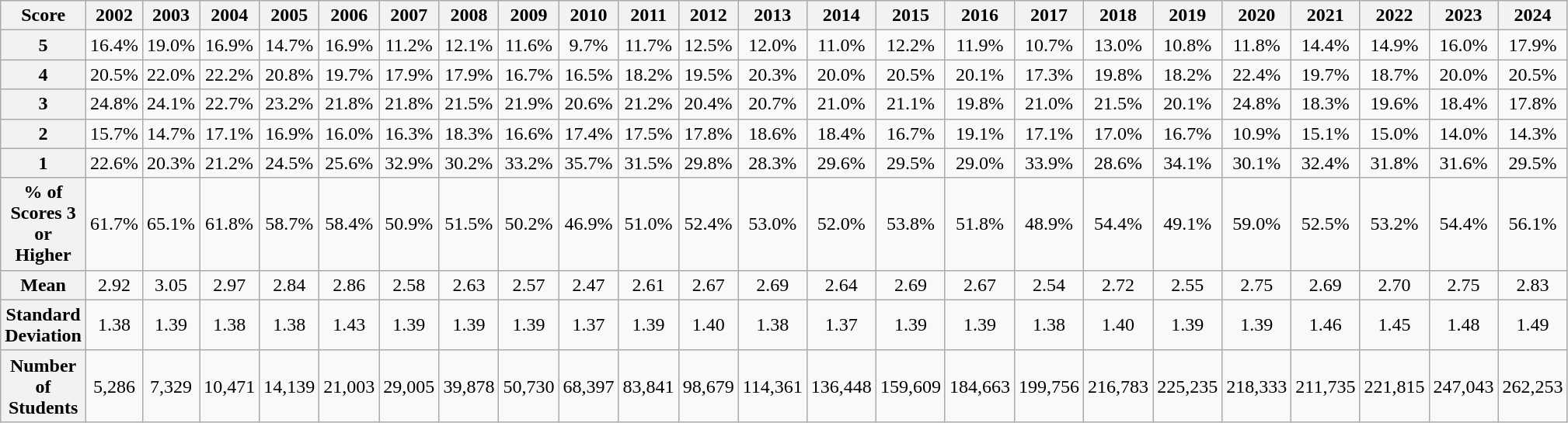<table class="wikitable" border="1">
<tr>
<th>Score</th>
<th>2002</th>
<th>2003</th>
<th>2004</th>
<th>2005</th>
<th>2006</th>
<th>2007</th>
<th>2008</th>
<th>2009</th>
<th>2010</th>
<th>2011</th>
<th>2012</th>
<th>2013</th>
<th>2014</th>
<th>2015</th>
<th>2016</th>
<th>2017</th>
<th>2018</th>
<th>2019</th>
<th>2020</th>
<th>2021</th>
<th>2022</th>
<th>2023</th>
<th>2024</th>
</tr>
<tr align="center">
<th>5</th>
<td>16.4%</td>
<td>19.0%</td>
<td>16.9%</td>
<td>14.7%</td>
<td>16.9%</td>
<td>11.2%</td>
<td>12.1%</td>
<td>11.6%</td>
<td>9.7%</td>
<td>11.7%</td>
<td>12.5%</td>
<td>12.0%</td>
<td>11.0%</td>
<td>12.2%</td>
<td>11.9%</td>
<td>10.7%</td>
<td>13.0%</td>
<td>10.8%</td>
<td>11.8%</td>
<td>14.4%</td>
<td>14.9%</td>
<td>16.0%</td>
<td>17.9%</td>
</tr>
<tr align="center">
<th>4</th>
<td>20.5%</td>
<td>22.0%</td>
<td>22.2%</td>
<td>20.8%</td>
<td>19.7%</td>
<td>17.9%</td>
<td>17.9%</td>
<td>16.7%</td>
<td>16.5%</td>
<td>18.2%</td>
<td>19.5%</td>
<td>20.3%</td>
<td>20.0%</td>
<td>20.5%</td>
<td>20.1%</td>
<td>17.3%</td>
<td>19.8%</td>
<td>18.2%</td>
<td>22.4%</td>
<td>19.7%</td>
<td>18.7%</td>
<td>20.0%</td>
<td>20.5%</td>
</tr>
<tr align="center">
<th>3</th>
<td>24.8%</td>
<td>24.1%</td>
<td>22.7%</td>
<td>23.2%</td>
<td>21.8%</td>
<td>21.8%</td>
<td>21.5%</td>
<td>21.9%</td>
<td>20.6%</td>
<td>21.2%</td>
<td>20.4%</td>
<td>20.7%</td>
<td>21.0%</td>
<td>21.1%</td>
<td>19.8%</td>
<td>21.0%</td>
<td>21.5%</td>
<td>20.1%</td>
<td>24.8%</td>
<td>18.3%</td>
<td>19.6%</td>
<td>18.4%</td>
<td>17.8%</td>
</tr>
<tr align="center">
<th>2</th>
<td>15.7%</td>
<td>14.7%</td>
<td>17.1%</td>
<td>16.9%</td>
<td>16.0%</td>
<td>16.3%</td>
<td>18.3%</td>
<td>16.6%</td>
<td>17.4%</td>
<td>17.5%</td>
<td>17.8%</td>
<td>18.6%</td>
<td>18.4%</td>
<td>16.7%</td>
<td>19.1%</td>
<td>17.1%</td>
<td>17.0%</td>
<td>16.7%</td>
<td>10.9%</td>
<td>15.1%</td>
<td>15.0%</td>
<td>14.0%</td>
<td>14.3%</td>
</tr>
<tr align="center">
<th>1</th>
<td>22.6%</td>
<td>20.3%</td>
<td>21.2%</td>
<td>24.5%</td>
<td>25.6%</td>
<td>32.9%</td>
<td>30.2%</td>
<td>33.2%</td>
<td>35.7%</td>
<td>31.5%</td>
<td>29.8%</td>
<td>28.3%</td>
<td>29.6%</td>
<td>29.5%</td>
<td>29.0%</td>
<td>33.9%</td>
<td>28.6%</td>
<td>34.1%</td>
<td>30.1%</td>
<td>32.4%</td>
<td>31.8%</td>
<td>31.6%</td>
<td>29.5%</td>
</tr>
<tr align="center">
<th>% of Scores 3 or Higher</th>
<td>61.7%</td>
<td>65.1%</td>
<td>61.8%</td>
<td>58.7%</td>
<td>58.4%</td>
<td>50.9%</td>
<td>51.5%</td>
<td>50.2%</td>
<td>46.9%</td>
<td>51.0%</td>
<td>52.4%</td>
<td>53.0%</td>
<td>52.0%</td>
<td>53.8%</td>
<td>51.8%</td>
<td>48.9%</td>
<td>54.4%</td>
<td>49.1%</td>
<td>59.0%</td>
<td>52.5%</td>
<td>53.2%</td>
<td>54.4%</td>
<td>56.1%</td>
</tr>
<tr align="center">
<th>Mean</th>
<td>2.92</td>
<td>3.05</td>
<td>2.97</td>
<td>2.84</td>
<td>2.86</td>
<td>2.58</td>
<td>2.63</td>
<td>2.57</td>
<td>2.47</td>
<td>2.61</td>
<td>2.67</td>
<td>2.69</td>
<td>2.64</td>
<td>2.69</td>
<td>2.67</td>
<td>2.54</td>
<td>2.72</td>
<td>2.55</td>
<td>2.75</td>
<td>2.69</td>
<td>2.70</td>
<td>2.75</td>
<td>2.83</td>
</tr>
<tr align="center">
<th>Standard Deviation</th>
<td>1.38</td>
<td>1.39</td>
<td>1.38</td>
<td>1.38</td>
<td>1.43</td>
<td>1.39</td>
<td>1.39</td>
<td>1.39</td>
<td>1.37</td>
<td>1.39</td>
<td>1.40</td>
<td>1.38</td>
<td>1.37</td>
<td>1.39</td>
<td>1.39</td>
<td>1.38</td>
<td>1.40</td>
<td>1.39</td>
<td>1.39</td>
<td>1.46</td>
<td>1.45</td>
<td>1.48</td>
<td>1.49</td>
</tr>
<tr align="center">
<th>Number of Students</th>
<td>5,286</td>
<td>7,329</td>
<td>10,471</td>
<td>14,139</td>
<td>21,003</td>
<td>29,005</td>
<td>39,878</td>
<td>50,730</td>
<td>68,397</td>
<td>83,841</td>
<td>98,679</td>
<td>114,361</td>
<td>136,448</td>
<td>159,609</td>
<td>184,663</td>
<td>199,756</td>
<td>216,783</td>
<td>225,235</td>
<td>218,333</td>
<td>211,735</td>
<td>221,815</td>
<td>247,043</td>
<td>262,253</td>
</tr>
</table>
